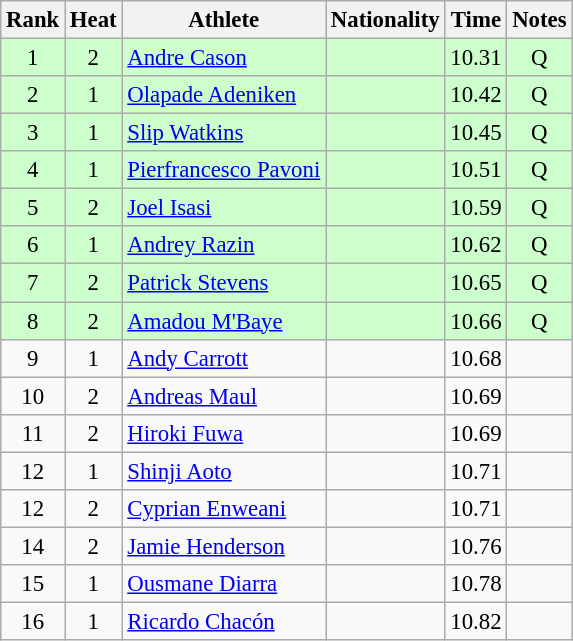<table class="wikitable sortable" style="text-align:center;font-size:95%">
<tr>
<th>Rank</th>
<th>Heat</th>
<th>Athlete</th>
<th>Nationality</th>
<th>Time</th>
<th>Notes</th>
</tr>
<tr bgcolor=ccffcc>
<td>1</td>
<td>2</td>
<td align="left"><a href='#'>Andre Cason</a></td>
<td align=left></td>
<td>10.31</td>
<td>Q</td>
</tr>
<tr bgcolor=ccffcc>
<td>2</td>
<td>1</td>
<td align="left"><a href='#'>Olapade Adeniken</a></td>
<td align=left></td>
<td>10.42</td>
<td>Q</td>
</tr>
<tr bgcolor=ccffcc>
<td>3</td>
<td>1</td>
<td align="left"><a href='#'>Slip Watkins</a></td>
<td align=left></td>
<td>10.45</td>
<td>Q</td>
</tr>
<tr bgcolor=ccffcc>
<td>4</td>
<td>1</td>
<td align="left"><a href='#'>Pierfrancesco Pavoni</a></td>
<td align=left></td>
<td>10.51</td>
<td>Q</td>
</tr>
<tr bgcolor=ccffcc>
<td>5</td>
<td>2</td>
<td align="left"><a href='#'>Joel Isasi</a></td>
<td align=left></td>
<td>10.59</td>
<td>Q</td>
</tr>
<tr bgcolor=ccffcc>
<td>6</td>
<td>1</td>
<td align="left"><a href='#'>Andrey Razin</a></td>
<td align=left></td>
<td>10.62</td>
<td>Q</td>
</tr>
<tr bgcolor=ccffcc>
<td>7</td>
<td>2</td>
<td align="left"><a href='#'>Patrick Stevens</a></td>
<td align=left></td>
<td>10.65</td>
<td>Q</td>
</tr>
<tr bgcolor=ccffcc>
<td>8</td>
<td>2</td>
<td align="left"><a href='#'>Amadou M'Baye</a></td>
<td align=left></td>
<td>10.66</td>
<td>Q</td>
</tr>
<tr>
<td>9</td>
<td>1</td>
<td align="left"><a href='#'>Andy Carrott</a></td>
<td align=left></td>
<td>10.68</td>
<td></td>
</tr>
<tr>
<td>10</td>
<td>2</td>
<td align="left"><a href='#'>Andreas Maul</a></td>
<td align=left></td>
<td>10.69</td>
<td></td>
</tr>
<tr>
<td>11</td>
<td>2</td>
<td align="left"><a href='#'>Hiroki Fuwa</a></td>
<td align=left></td>
<td>10.69</td>
<td></td>
</tr>
<tr>
<td>12</td>
<td>1</td>
<td align="left"><a href='#'>Shinji Aoto</a></td>
<td align=left></td>
<td>10.71</td>
<td></td>
</tr>
<tr>
<td>12</td>
<td>2</td>
<td align="left"><a href='#'>Cyprian Enweani</a></td>
<td align=left></td>
<td>10.71</td>
<td></td>
</tr>
<tr>
<td>14</td>
<td>2</td>
<td align="left"><a href='#'>Jamie Henderson</a></td>
<td align=left></td>
<td>10.76</td>
<td></td>
</tr>
<tr>
<td>15</td>
<td>1</td>
<td align="left"><a href='#'>Ousmane Diarra</a></td>
<td align=left></td>
<td>10.78</td>
<td></td>
</tr>
<tr>
<td>16</td>
<td>1</td>
<td align="left"><a href='#'>Ricardo Chacón</a></td>
<td align=left></td>
<td>10.82</td>
<td></td>
</tr>
</table>
